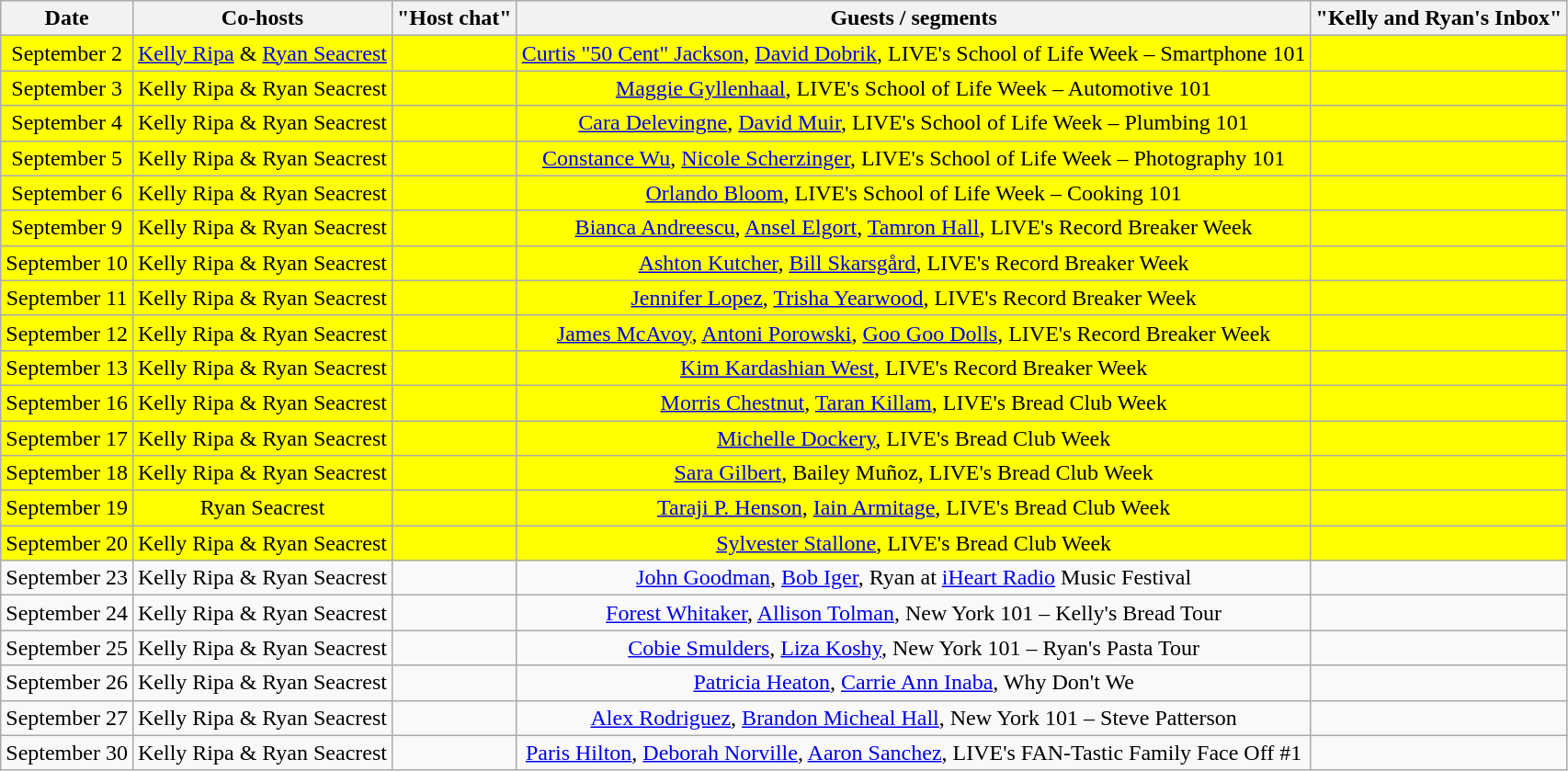<table class="wikitable sortable" style="text-align:center;">
<tr>
<th>Date</th>
<th>Co-hosts</th>
<th>"Host chat"</th>
<th>Guests / segments</th>
<th>"Kelly and Ryan's Inbox"</th>
</tr>
<tr style="background:yellow;">
<td>September 2</td>
<td><a href='#'>Kelly Ripa</a> & <a href='#'>Ryan Seacrest</a></td>
<td></td>
<td><a href='#'>Curtis "50 Cent" Jackson</a>, <a href='#'>David Dobrik</a>, LIVE's School of Life Week – Smartphone 101</td>
<td></td>
</tr>
<tr style="background:yellow;">
<td>September 3</td>
<td>Kelly Ripa & Ryan Seacrest</td>
<td></td>
<td><a href='#'>Maggie Gyllenhaal</a>, LIVE's School of Life Week – Automotive 101</td>
<td></td>
</tr>
<tr style="background:yellow;">
<td>September 4</td>
<td>Kelly Ripa & Ryan Seacrest</td>
<td></td>
<td><a href='#'>Cara Delevingne</a>, <a href='#'>David Muir</a>, LIVE's School of Life Week – Plumbing 101</td>
<td></td>
</tr>
<tr style="background:yellow;">
<td>September 5</td>
<td>Kelly Ripa & Ryan Seacrest</td>
<td></td>
<td><a href='#'>Constance Wu</a>, <a href='#'>Nicole Scherzinger</a>, LIVE's School of Life Week – Photography 101</td>
<td></td>
</tr>
<tr style="background:yellow;">
<td>September 6</td>
<td>Kelly Ripa & Ryan Seacrest</td>
<td></td>
<td><a href='#'>Orlando Bloom</a>, LIVE's School of Life Week – Cooking 101</td>
<td></td>
</tr>
<tr style="background:yellow;">
<td>September 9</td>
<td>Kelly Ripa & Ryan Seacrest</td>
<td></td>
<td><a href='#'>Bianca Andreescu</a>, <a href='#'>Ansel Elgort</a>, <a href='#'>Tamron Hall</a>, LIVE's Record Breaker Week</td>
<td></td>
</tr>
<tr style="background:yellow;">
<td>September 10</td>
<td>Kelly Ripa & Ryan Seacrest</td>
<td></td>
<td><a href='#'>Ashton Kutcher</a>, <a href='#'>Bill Skarsgård</a>, LIVE's Record Breaker Week</td>
<td></td>
</tr>
<tr style="background:yellow;">
<td>September 11</td>
<td>Kelly Ripa & Ryan Seacrest</td>
<td></td>
<td><a href='#'>Jennifer Lopez</a>, <a href='#'>Trisha Yearwood</a>, LIVE's Record Breaker Week</td>
<td></td>
</tr>
<tr style="background:yellow;">
<td>September 12</td>
<td>Kelly Ripa & Ryan Seacrest</td>
<td></td>
<td><a href='#'>James McAvoy</a>, <a href='#'>Antoni Porowski</a>, <a href='#'>Goo Goo Dolls</a>, LIVE's Record Breaker Week</td>
<td></td>
</tr>
<tr style="background:yellow;">
<td>September 13</td>
<td>Kelly Ripa & Ryan Seacrest</td>
<td></td>
<td><a href='#'>Kim Kardashian West</a>, LIVE's Record Breaker Week</td>
<td></td>
</tr>
<tr style="background:yellow;">
<td>September 16</td>
<td>Kelly Ripa & Ryan Seacrest</td>
<td></td>
<td><a href='#'>Morris Chestnut</a>, <a href='#'>Taran Killam</a>, LIVE's Bread Club Week</td>
<td></td>
</tr>
<tr style="background:yellow;">
<td>September 17</td>
<td>Kelly Ripa & Ryan Seacrest</td>
<td></td>
<td><a href='#'>Michelle Dockery</a>, LIVE's Bread Club Week</td>
<td></td>
</tr>
<tr style="background:yellow;">
<td>September 18</td>
<td>Kelly Ripa & Ryan Seacrest</td>
<td></td>
<td><a href='#'>Sara Gilbert</a>, Bailey Muñoz, LIVE's Bread Club Week</td>
<td></td>
</tr>
<tr style="background:yellow;">
<td>September 19</td>
<td>Ryan Seacrest</td>
<td></td>
<td><a href='#'>Taraji P. Henson</a>, <a href='#'>Iain Armitage</a>, LIVE's Bread Club Week</td>
<td></td>
</tr>
<tr style="background:yellow;">
<td>September 20</td>
<td>Kelly Ripa & Ryan Seacrest</td>
<td></td>
<td><a href='#'>Sylvester Stallone</a>, LIVE's Bread Club Week</td>
<td></td>
</tr>
<tr>
<td>September 23</td>
<td>Kelly Ripa & Ryan Seacrest</td>
<td></td>
<td><a href='#'>John Goodman</a>, <a href='#'>Bob Iger</a>, Ryan at <a href='#'>iHeart Radio</a> Music Festival</td>
<td></td>
</tr>
<tr>
<td>September 24</td>
<td>Kelly Ripa & Ryan Seacrest</td>
<td></td>
<td><a href='#'>Forest Whitaker</a>, <a href='#'>Allison Tolman</a>, New York 101 – Kelly's Bread Tour</td>
<td></td>
</tr>
<tr>
<td>September 25</td>
<td>Kelly Ripa & Ryan Seacrest</td>
<td></td>
<td><a href='#'>Cobie Smulders</a>, <a href='#'>Liza Koshy</a>, New York 101 – Ryan's Pasta Tour</td>
<td></td>
</tr>
<tr>
<td>September 26</td>
<td>Kelly Ripa & Ryan Seacrest</td>
<td></td>
<td><a href='#'>Patricia Heaton</a>, <a href='#'>Carrie Ann Inaba</a>, Why Don't We</td>
<td></td>
</tr>
<tr>
<td>September 27</td>
<td>Kelly Ripa & Ryan Seacrest</td>
<td></td>
<td><a href='#'>Alex Rodriguez</a>, <a href='#'>Brandon Micheal Hall</a>, New York 101 – Steve Patterson</td>
<td></td>
</tr>
<tr>
<td>September 30</td>
<td>Kelly Ripa & Ryan Seacrest</td>
<td></td>
<td><a href='#'>Paris Hilton</a>, <a href='#'>Deborah Norville</a>, <a href='#'>Aaron Sanchez</a>, LIVE's FAN-Tastic Family Face Off #1</td>
<td></td>
</tr>
</table>
